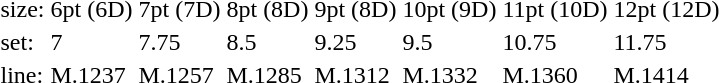<table style="margin-left:40px;">
<tr>
<td>size:</td>
<td>6pt (6D)</td>
<td>7pt (7D)</td>
<td>8pt (8D)</td>
<td>9pt (8D)</td>
<td>10pt (9D)</td>
<td>11pt (10D)</td>
<td>12pt (12D)</td>
</tr>
<tr>
<td>set:</td>
<td>7</td>
<td>7.75</td>
<td>8.5</td>
<td>9.25</td>
<td>9.5</td>
<td>10.75</td>
<td>11.75</td>
</tr>
<tr>
<td>line:</td>
<td>M.1237</td>
<td>M.1257</td>
<td>M.1285</td>
<td>M.1312</td>
<td>M.1332</td>
<td>M.1360</td>
<td>M.1414</td>
</tr>
</table>
